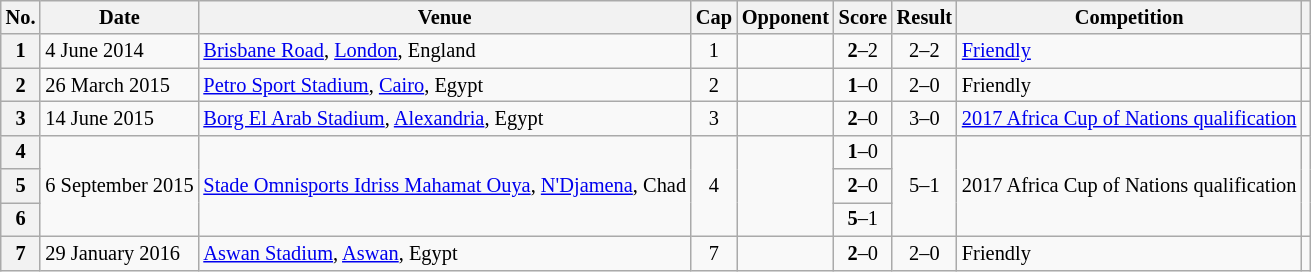<table class="wikitable plainrowheaders sortable" style="font-size:85%; text-align: left;" align=center>
<tr>
<th scope=col>No.</th>
<th scope=col data-sort-type=date>Date</th>
<th scope=col>Venue</th>
<th scope=col>Cap</th>
<th scope=col>Opponent</th>
<th scope=col>Score</th>
<th scope=col>Result</th>
<th scope=col>Competition</th>
<th scope=col class=unsortable></th>
</tr>
<tr>
<th scope=row>1</th>
<td>4 June 2014</td>
<td><a href='#'>Brisbane Road</a>, <a href='#'>London</a>, England</td>
<td align=center>1</td>
<td></td>
<td align=center><strong>2</strong>–2</td>
<td align=center>2–2</td>
<td><a href='#'>Friendly</a></td>
<td></td>
</tr>
<tr>
<th scope=row>2</th>
<td>26 March 2015</td>
<td><a href='#'>Petro Sport Stadium</a>, <a href='#'>Cairo</a>, Egypt</td>
<td align=center>2</td>
<td></td>
<td align=center><strong>1</strong>–0</td>
<td align=center>2–0</td>
<td>Friendly</td>
<td></td>
</tr>
<tr>
<th scope=row>3</th>
<td>14 June 2015</td>
<td><a href='#'>Borg El Arab Stadium</a>, <a href='#'>Alexandria</a>, Egypt</td>
<td align=center>3</td>
<td></td>
<td align=center><strong>2</strong>–0</td>
<td align=center>3–0</td>
<td><a href='#'>2017 Africa Cup of Nations qualification</a></td>
<td></td>
</tr>
<tr>
<th scope=row>4</th>
<td rowspan=3>6 September 2015</td>
<td rowspan=3><a href='#'>Stade Omnisports Idriss Mahamat Ouya</a>, <a href='#'>N'Djamena</a>, Chad</td>
<td rowspan=3 align=center>4</td>
<td rowspan=3></td>
<td align=center><strong>1</strong>–0</td>
<td rowspan=3 align=center>5–1</td>
<td rowspan=3>2017 Africa Cup of Nations qualification</td>
<td rowspan=3></td>
</tr>
<tr>
<th scope=row>5</th>
<td align=center><strong>2</strong>–0</td>
</tr>
<tr>
<th scope=row>6</th>
<td align=center><strong>5</strong>–1</td>
</tr>
<tr>
<th scope=row>7</th>
<td>29 January 2016</td>
<td><a href='#'>Aswan Stadium</a>, <a href='#'>Aswan</a>, Egypt</td>
<td align=center>7</td>
<td></td>
<td align=center><strong>2</strong>–0</td>
<td align=center>2–0</td>
<td>Friendly</td>
<td></td>
</tr>
</table>
